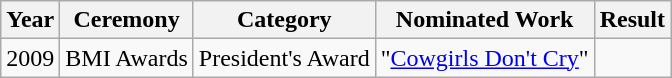<table class=wikitable>
<tr>
<th>Year</th>
<th>Ceremony</th>
<th>Category</th>
<th>Nominated Work</th>
<th>Result</th>
</tr>
<tr>
<td>2009</td>
<td>BMI Awards</td>
<td>President's Award</td>
<td>"<a href='#'>Cowgirls Don't Cry</a>"</td>
<td></td>
</tr>
</table>
